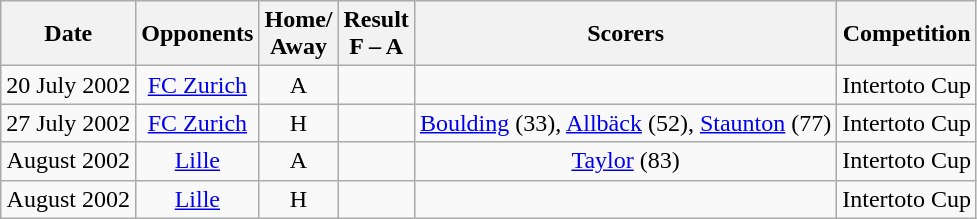<table class="wikitable" style="text-align:center">
<tr>
<th>Date</th>
<th>Opponents</th>
<th>Home/<br>Away</th>
<th>Result<br>F – A</th>
<th>Scorers</th>
<th>Competition</th>
</tr>
<tr>
<td>20 July 2002</td>
<td><a href='#'>FC Zurich</a> </td>
<td>A</td>
<td></td>
<td></td>
<td>Intertoto Cup</td>
</tr>
<tr>
<td>27 July 2002</td>
<td><a href='#'>FC Zurich</a> </td>
<td>H</td>
<td></td>
<td><a href='#'>Boulding</a> (33), <a href='#'>Allbäck</a> (52), <a href='#'>Staunton</a> (77)</td>
<td>Intertoto Cup</td>
</tr>
<tr>
<td>August 2002</td>
<td><a href='#'>Lille</a> </td>
<td>A</td>
<td></td>
<td><a href='#'>Taylor</a> (83)</td>
<td>Intertoto Cup</td>
</tr>
<tr>
<td>August 2002</td>
<td><a href='#'>Lille</a> </td>
<td>H</td>
<td></td>
<td></td>
<td>Intertoto Cup</td>
</tr>
</table>
